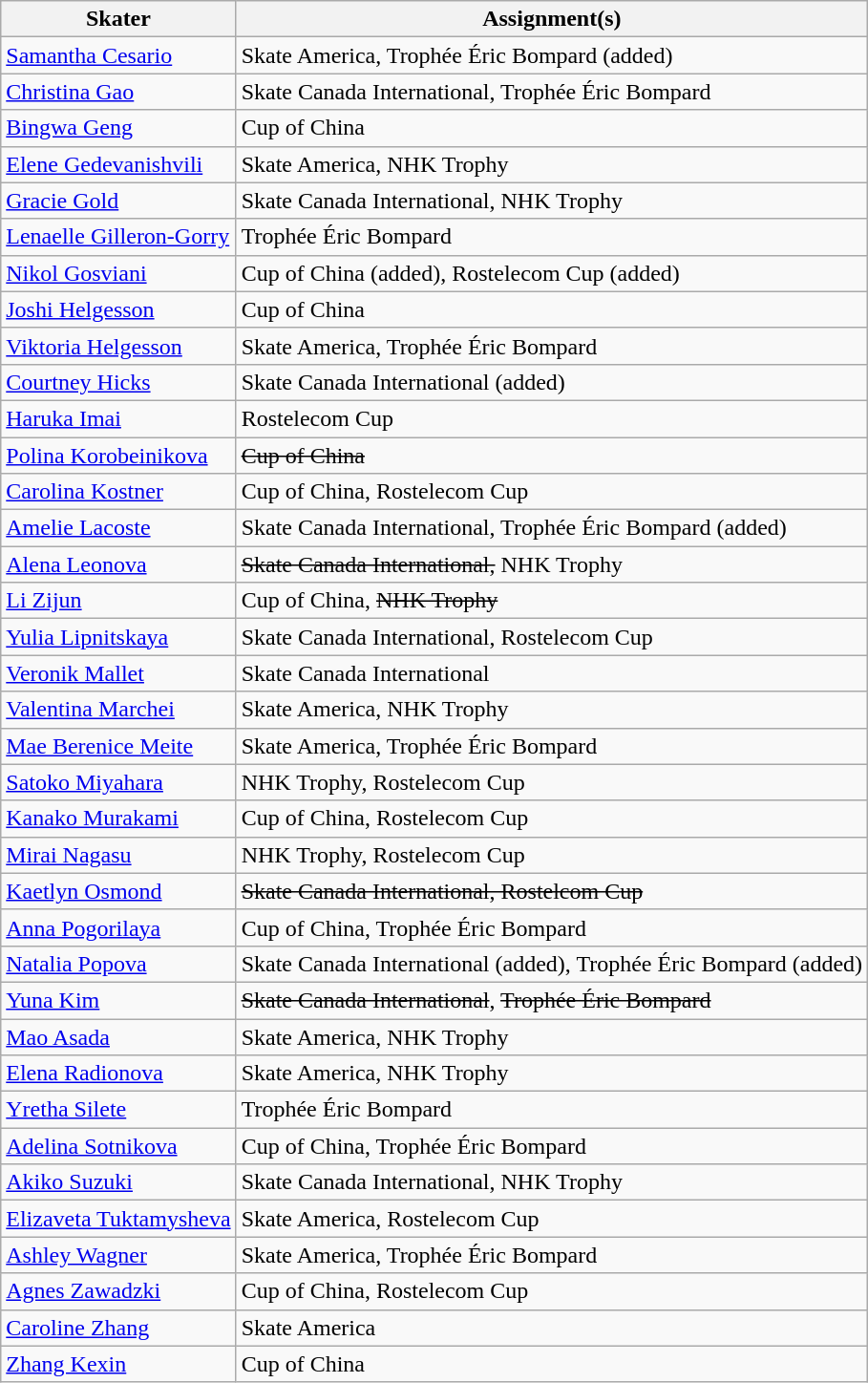<table class="wikitable">
<tr>
<th>Skater</th>
<th>Assignment(s)</th>
</tr>
<tr>
<td><a href='#'>Samantha Cesario</a></td>
<td>Skate America, Trophée Éric Bompard (added)</td>
</tr>
<tr>
<td><a href='#'>Christina Gao</a></td>
<td>Skate Canada International, Trophée Éric Bompard</td>
</tr>
<tr>
<td><a href='#'>Bingwa Geng</a></td>
<td>Cup of China</td>
</tr>
<tr>
<td><a href='#'>Elene Gedevanishvili</a></td>
<td>Skate America, NHK Trophy</td>
</tr>
<tr>
<td><a href='#'>Gracie Gold</a></td>
<td>Skate Canada International, NHK Trophy</td>
</tr>
<tr>
<td><a href='#'>Lenaelle Gilleron-Gorry</a></td>
<td>Trophée Éric Bompard</td>
</tr>
<tr>
<td><a href='#'>Nikol Gosviani</a></td>
<td>Cup of China (added), Rostelecom Cup (added)</td>
</tr>
<tr>
<td><a href='#'>Joshi Helgesson</a></td>
<td>Cup of China</td>
</tr>
<tr>
<td><a href='#'>Viktoria Helgesson</a></td>
<td>Skate America, Trophée Éric Bompard</td>
</tr>
<tr>
<td><a href='#'>Courtney Hicks</a></td>
<td>Skate Canada International (added)</td>
</tr>
<tr>
<td><a href='#'>Haruka Imai</a></td>
<td>Rostelecom Cup</td>
</tr>
<tr>
<td><a href='#'>Polina Korobeinikova</a></td>
<td><s>Cup of China</s></td>
</tr>
<tr>
<td><a href='#'>Carolina Kostner</a></td>
<td>Cup of China, Rostelecom Cup</td>
</tr>
<tr>
<td><a href='#'>Amelie Lacoste</a></td>
<td>Skate Canada International, Trophée Éric Bompard (added)</td>
</tr>
<tr>
<td><a href='#'>Alena Leonova</a></td>
<td><s>Skate Canada International,</s> NHK Trophy</td>
</tr>
<tr>
<td><a href='#'>Li Zijun</a></td>
<td>Cup of China, <s>NHK Trophy</s></td>
</tr>
<tr>
<td><a href='#'>Yulia Lipnitskaya</a></td>
<td>Skate Canada International, Rostelecom Cup</td>
</tr>
<tr>
<td><a href='#'>Veronik Mallet</a></td>
<td>Skate Canada International</td>
</tr>
<tr>
<td><a href='#'>Valentina Marchei</a></td>
<td>Skate America, NHK Trophy</td>
</tr>
<tr>
<td><a href='#'>Mae Berenice Meite</a></td>
<td>Skate America, Trophée Éric Bompard</td>
</tr>
<tr>
<td><a href='#'>Satoko Miyahara</a></td>
<td>NHK Trophy, Rostelecom Cup</td>
</tr>
<tr>
<td><a href='#'>Kanako Murakami</a></td>
<td>Cup of China, Rostelecom Cup</td>
</tr>
<tr>
<td><a href='#'>Mirai Nagasu</a></td>
<td>NHK Trophy, Rostelecom Cup</td>
</tr>
<tr>
<td><a href='#'>Kaetlyn Osmond</a></td>
<td><s>Skate Canada International, Rostelcom Cup</s></td>
</tr>
<tr>
<td><a href='#'>Anna Pogorilaya</a></td>
<td>Cup of China, Trophée Éric Bompard</td>
</tr>
<tr>
<td><a href='#'>Natalia Popova</a></td>
<td>Skate Canada International (added), Trophée Éric Bompard (added)</td>
</tr>
<tr>
<td><a href='#'>Yuna Kim</a></td>
<td><s>Skate Canada International</s>, <s>Trophée Éric Bompard</s></td>
</tr>
<tr>
<td><a href='#'>Mao Asada</a></td>
<td>Skate America, NHK Trophy</td>
</tr>
<tr>
<td><a href='#'>Elena Radionova</a></td>
<td>Skate America, NHK Trophy</td>
</tr>
<tr>
<td><a href='#'>Yretha Silete</a></td>
<td>Trophée Éric Bompard</td>
</tr>
<tr>
<td><a href='#'>Adelina Sotnikova</a></td>
<td>Cup of China, Trophée Éric Bompard</td>
</tr>
<tr>
<td><a href='#'>Akiko Suzuki</a></td>
<td>Skate Canada International, NHK Trophy</td>
</tr>
<tr>
<td><a href='#'>Elizaveta Tuktamysheva</a></td>
<td>Skate America, Rostelecom Cup</td>
</tr>
<tr>
<td><a href='#'>Ashley Wagner</a></td>
<td>Skate America, Trophée Éric Bompard</td>
</tr>
<tr>
<td><a href='#'>Agnes Zawadzki</a></td>
<td>Cup of China, Rostelecom Cup</td>
</tr>
<tr>
<td><a href='#'>Caroline Zhang</a></td>
<td>Skate America</td>
</tr>
<tr>
<td><a href='#'>Zhang Kexin</a></td>
<td>Cup of China</td>
</tr>
</table>
